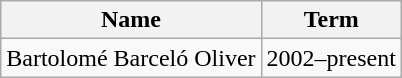<table class="wikitable">
<tr>
<th>Name</th>
<th>Term</th>
</tr>
<tr>
<td>Bartolomé Barceló Oliver</td>
<td>2002–present</td>
</tr>
</table>
